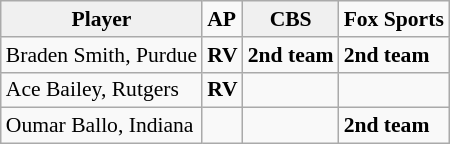<table class="wikitable" style="white-space:nowrap; font-size:90%;">
<tr>
<td style="text-align:center; background:#f0f0f0;"><strong>Player</strong></td>
<td><strong>AP</strong></td>
<td style="text-align:center; background:#f0f0f0;"><strong>CBS</strong></td>
<td><strong>Fox Sports</strong></td>
</tr>
<tr>
<td>Braden Smith, Purdue</td>
<td><strong>RV</strong></td>
<td><strong>2nd team</strong></td>
<td><strong>2nd team</strong></td>
</tr>
<tr>
<td>Ace Bailey, Rutgers</td>
<td><strong>RV</strong></td>
<td></td>
<td></td>
</tr>
<tr>
<td>Oumar Ballo, Indiana</td>
<td></td>
<td></td>
<td><strong>2nd team</strong></td>
</tr>
</table>
